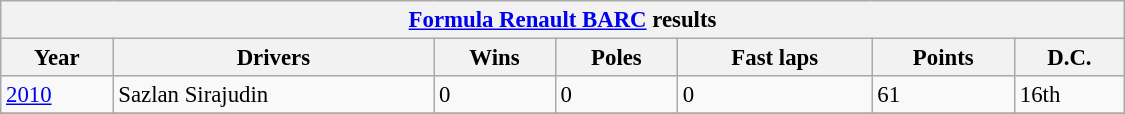<table class="wikitable collapsible collapsed" style="font-size:95%; width:750px">
<tr>
<th colspan=9><a href='#'>Formula Renault BARC</a> results</th>
</tr>
<tr>
<th>Year</th>
<th>Drivers</th>
<th>Wins</th>
<th>Poles</th>
<th>Fast laps</th>
<th>Points</th>
<th>D.C.</th>
</tr>
<tr>
<td><a href='#'>2010</a></td>
<td> Sazlan Sirajudin</td>
<td>0</td>
<td>0</td>
<td>0</td>
<td>61</td>
<td>16th</td>
</tr>
<tr>
</tr>
</table>
